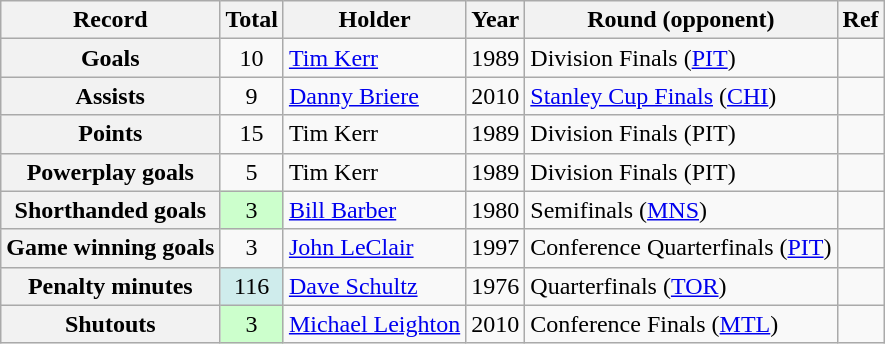<table class="wikitable plainrowheaders">
<tr>
<th scope="col">Record</th>
<th scope="col">Total</th>
<th scope="col">Holder</th>
<th scope="col">Year</th>
<th scope="col">Round (opponent)</th>
<th scope="col">Ref</th>
</tr>
<tr>
<th scope="row">Goals</th>
<td align="center">10</td>
<td><a href='#'>Tim Kerr</a></td>
<td>1989</td>
<td>Division Finals (<a href='#'>PIT</a>)</td>
<td></td>
</tr>
<tr>
<th scope="row">Assists</th>
<td align="center">9</td>
<td><a href='#'>Danny Briere</a></td>
<td>2010</td>
<td><a href='#'>Stanley Cup Finals</a> (<a href='#'>CHI</a>)</td>
<td></td>
</tr>
<tr>
<th scope="row">Points</th>
<td align="center">15</td>
<td>Tim Kerr</td>
<td>1989</td>
<td>Division Finals (PIT)</td>
<td></td>
</tr>
<tr>
<th scope="row">Powerplay goals</th>
<td align="center">5</td>
<td>Tim Kerr</td>
<td>1989</td>
<td>Division Finals (PIT)</td>
<td></td>
</tr>
<tr>
<th scope="row">Shorthanded goals</th>
<td align="center" style="background: #CCFFCC;">3</td>
<td><a href='#'>Bill Barber</a></td>
<td>1980</td>
<td>Semifinals (<a href='#'>MNS</a>)</td>
<td></td>
</tr>
<tr>
<th scope="row">Game winning goals</th>
<td align="center">3</td>
<td><a href='#'>John LeClair</a></td>
<td>1997</td>
<td>Conference Quarterfinals (<a href='#'>PIT</a>)</td>
<td></td>
</tr>
<tr>
<th scope="row">Penalty minutes</th>
<td align="center" style="background: #CFECEC;">116</td>
<td><a href='#'>Dave Schultz</a></td>
<td>1976</td>
<td>Quarterfinals (<a href='#'>TOR</a>)</td>
<td></td>
</tr>
<tr>
<th scope="row">Shutouts</th>
<td align="center" style="background: #CCFFCC;">3</td>
<td><a href='#'>Michael Leighton</a></td>
<td>2010</td>
<td>Conference Finals (<a href='#'>MTL</a>)</td>
<td></td>
</tr>
</table>
